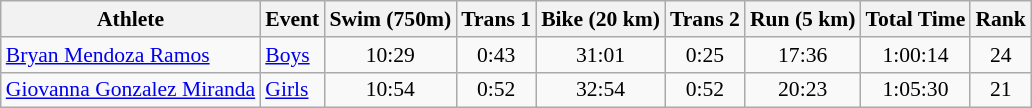<table class="wikitable" style="font-size:90%;">
<tr>
<th>Athlete</th>
<th>Event</th>
<th>Swim (750m)</th>
<th>Trans 1</th>
<th>Bike (20 km)</th>
<th>Trans 2</th>
<th>Run (5 km)</th>
<th>Total Time</th>
<th>Rank</th>
</tr>
<tr align=center>
<td align=left><a href='#'>Bryan Mendoza Ramos</a></td>
<td align=left><a href='#'>Boys</a></td>
<td>10:29</td>
<td>0:43</td>
<td>31:01</td>
<td>0:25</td>
<td>17:36</td>
<td>1:00:14</td>
<td>24</td>
</tr>
<tr align=center>
<td align=left><a href='#'>Giovanna Gonzalez Miranda</a></td>
<td align=left><a href='#'>Girls</a></td>
<td>10:54</td>
<td>0:52</td>
<td>32:54</td>
<td>0:52</td>
<td>20:23</td>
<td>1:05:30</td>
<td>21</td>
</tr>
</table>
